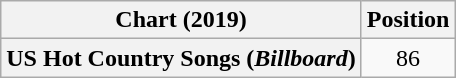<table class="wikitable plainrowheaders" style="text-align:center">
<tr>
<th>Chart (2019)</th>
<th>Position</th>
</tr>
<tr>
<th scope="row">US Hot Country Songs (<em>Billboard</em>)</th>
<td>86</td>
</tr>
</table>
